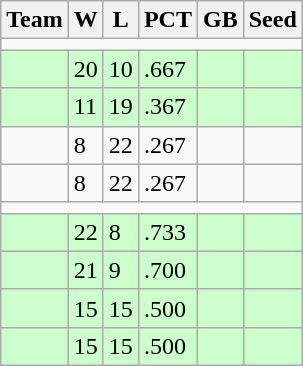<table class=wikitable>
<tr>
<th>Team</th>
<th>W</th>
<th>L</th>
<th>PCT</th>
<th>GB</th>
<th>Seed</th>
</tr>
<tr>
<td colspan=6></td>
</tr>
<tr style="background:#cfc;">
<td></td>
<td>20</td>
<td>10</td>
<td>.667</td>
<td></td>
<td></td>
</tr>
<tr style="background:#cfc;">
<td></td>
<td>11</td>
<td>19</td>
<td>.367</td>
<td></td>
<td></td>
</tr>
<tr>
<td></td>
<td>8</td>
<td>22</td>
<td>.267</td>
<td></td>
<td></td>
</tr>
<tr>
<td></td>
<td>8</td>
<td>22</td>
<td>.267</td>
<td></td>
<td></td>
</tr>
<tr>
<td colspan=6></td>
</tr>
<tr style="background:#cfc;">
<td></td>
<td>22</td>
<td>8</td>
<td>.733</td>
<td></td>
<td></td>
</tr>
<tr style="background:#cfc;">
<td></td>
<td>21</td>
<td>9</td>
<td>.700</td>
<td></td>
<td></td>
</tr>
<tr style="background:#cfc;">
<td></td>
<td>15</td>
<td>15</td>
<td>.500</td>
<td></td>
<td></td>
</tr>
<tr style="background:#cfc;">
<td></td>
<td>15</td>
<td>15</td>
<td>.500</td>
<td></td>
<td></td>
</tr>
</table>
